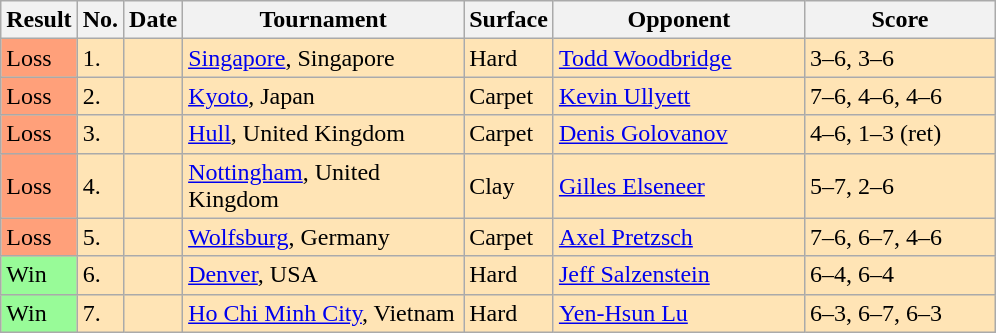<table class=wikitable>
<tr>
<th>Result</th>
<th>No.</th>
<th>Date</th>
<th style="width:180px">Tournament</th>
<th>Surface</th>
<th style="width:160px">Opponent</th>
<th style="width:120px" class="unsortable">Score</th>
</tr>
<tr bgcolor=moccasin>
<td style="background:#ffa07a;">Loss</td>
<td>1.</td>
<td></td>
<td><a href='#'>Singapore</a>, Singapore</td>
<td>Hard</td>
<td> <a href='#'>Todd Woodbridge</a></td>
<td>3–6, 3–6</td>
</tr>
<tr bgcolor=moccasin>
<td style="background:#ffa07a;">Loss</td>
<td>2.</td>
<td></td>
<td><a href='#'>Kyoto</a>, Japan</td>
<td>Carpet</td>
<td> <a href='#'>Kevin Ullyett</a></td>
<td>7–6, 4–6, 4–6</td>
</tr>
<tr bgcolor=moccasin>
<td style="background:#ffa07a;">Loss</td>
<td>3.</td>
<td></td>
<td><a href='#'>Hull</a>, United Kingdom</td>
<td>Carpet</td>
<td> <a href='#'>Denis Golovanov</a></td>
<td>4–6, 1–3 (ret)</td>
</tr>
<tr bgcolor=moccasin>
<td style="background:#ffa07a;">Loss</td>
<td>4.</td>
<td></td>
<td><a href='#'>Nottingham</a>, United Kingdom</td>
<td>Clay</td>
<td> <a href='#'>Gilles Elseneer</a></td>
<td>5–7, 2–6</td>
</tr>
<tr bgcolor=moccasin>
<td style="background:#ffa07a;">Loss</td>
<td>5.</td>
<td></td>
<td><a href='#'>Wolfsburg</a>, Germany</td>
<td>Carpet</td>
<td> <a href='#'>Axel Pretzsch</a></td>
<td>7–6, 6–7, 4–6</td>
</tr>
<tr bgcolor=moccasin>
<td style="background:#98fb98;">Win</td>
<td>6.</td>
<td></td>
<td><a href='#'>Denver</a>, USA</td>
<td>Hard</td>
<td> <a href='#'>Jeff Salzenstein</a></td>
<td>6–4, 6–4</td>
</tr>
<tr bgcolor=moccasin>
<td style="background:#98fb98;">Win</td>
<td>7.</td>
<td></td>
<td><a href='#'>Ho Chi Minh City</a>, Vietnam</td>
<td>Hard</td>
<td> <a href='#'>Yen-Hsun Lu</a></td>
<td>6–3, 6–7, 6–3</td>
</tr>
</table>
